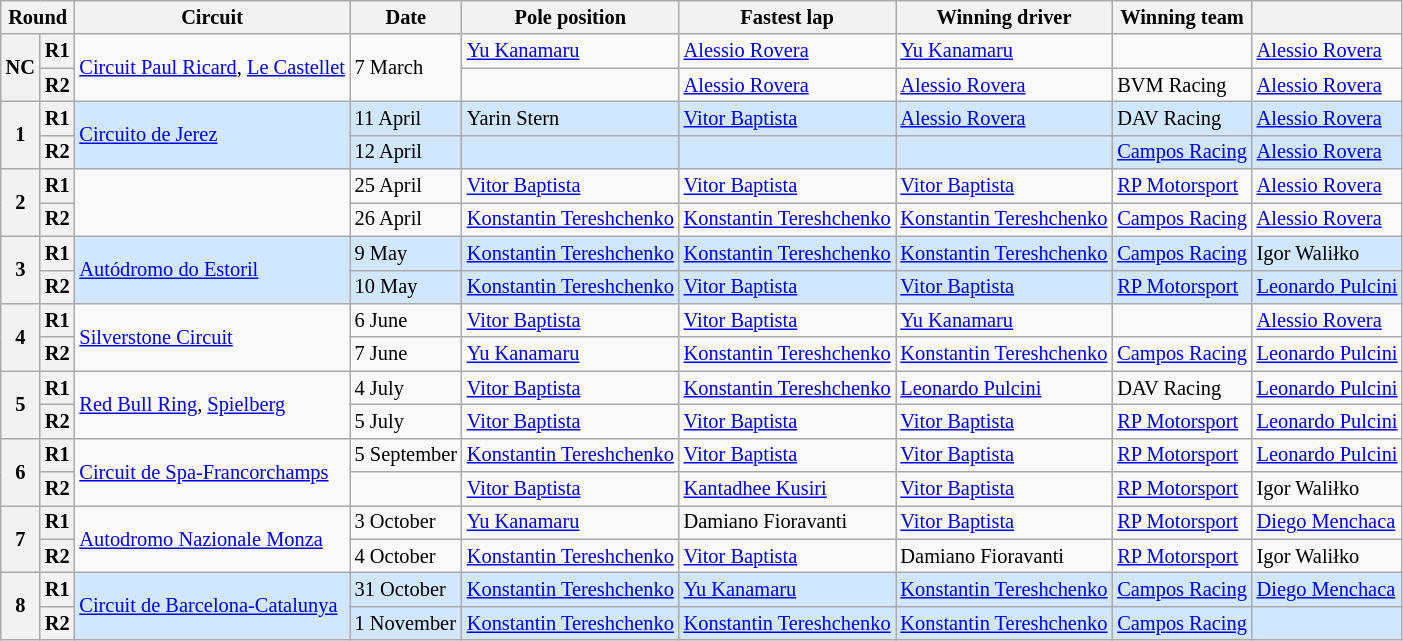<table class="wikitable" style="font-size: 85%;">
<tr>
<th colspan=2>Round</th>
<th>Circuit</th>
<th>Date</th>
<th>Pole position</th>
<th>Fastest lap</th>
<th>Winning driver</th>
<th>Winning team</th>
<th></th>
</tr>
<tr>
<th rowspan=2>NC</th>
<th>R1</th>
<td rowspan=2 nowrap> <a href='#'>Circuit Paul Ricard</a>, <a href='#'>Le Castellet</a></td>
<td rowspan=2>7 March</td>
<td> <a href='#'>Yu Kanamaru</a></td>
<td> <a href='#'>Alessio Rovera</a></td>
<td> <a href='#'>Yu Kanamaru</a></td>
<td></td>
<td> <a href='#'>Alessio Rovera</a></td>
</tr>
<tr>
<th>R2</th>
<td></td>
<td> <a href='#'>Alessio Rovera</a></td>
<td> <a href='#'>Alessio Rovera</a></td>
<td> BVM Racing</td>
<td> <a href='#'>Alessio Rovera</a></td>
</tr>
<tr style="background:#D0E7FF;">
<th rowspan=2>1</th>
<th>R1</th>
<td rowspan=2> <a href='#'>Circuito de Jerez</a></td>
<td>11 April</td>
<td> Yarin Stern</td>
<td> <a href='#'>Vitor Baptista</a></td>
<td> <a href='#'>Alessio Rovera</a></td>
<td> DAV Racing</td>
<td> <a href='#'>Alessio Rovera</a></td>
</tr>
<tr style="background:#D0E7FF;">
<th>R2</th>
<td>12 April</td>
<td></td>
<td></td>
<td></td>
<td> <a href='#'>Campos Racing</a></td>
<td> <a href='#'>Alessio Rovera</a></td>
</tr>
<tr>
<th rowspan=2>2</th>
<th>R1</th>
<td rowspan=2></td>
<td>25 April</td>
<td> <a href='#'>Vitor Baptista</a></td>
<td> <a href='#'>Vitor Baptista</a></td>
<td> <a href='#'>Vitor Baptista</a></td>
<td> <a href='#'>RP Motorsport</a></td>
<td> <a href='#'>Alessio Rovera</a></td>
</tr>
<tr>
<th>R2</th>
<td>26 April</td>
<td> <a href='#'>Konstantin Tereshchenko</a></td>
<td> <a href='#'>Konstantin Tereshchenko</a></td>
<td> <a href='#'>Konstantin Tereshchenko</a></td>
<td> <a href='#'>Campos Racing</a></td>
<td> <a href='#'>Alessio Rovera</a></td>
</tr>
<tr style="background:#D0E7FF;">
<th rowspan=2>3</th>
<th>R1</th>
<td rowspan=2> <a href='#'>Autódromo do Estoril</a></td>
<td>9 May</td>
<td> <a href='#'>Konstantin Tereshchenko</a></td>
<td> <a href='#'>Konstantin Tereshchenko</a></td>
<td> <a href='#'>Konstantin Tereshchenko</a></td>
<td> <a href='#'>Campos Racing</a></td>
<td> Igor Waliłko</td>
</tr>
<tr style="background:#D0E7FF;">
<th>R2</th>
<td>10 May</td>
<td> <a href='#'>Konstantin Tereshchenko</a></td>
<td> <a href='#'>Vitor Baptista</a></td>
<td> <a href='#'>Vitor Baptista</a></td>
<td> <a href='#'>RP Motorsport</a></td>
<td> <a href='#'>Leonardo Pulcini</a></td>
</tr>
<tr>
<th rowspan=2>4</th>
<th>R1</th>
<td rowspan=2> <a href='#'>Silverstone Circuit</a></td>
<td>6 June</td>
<td> <a href='#'>Vitor Baptista</a></td>
<td> <a href='#'>Vitor Baptista</a></td>
<td> <a href='#'>Yu Kanamaru</a></td>
<td></td>
<td> <a href='#'>Alessio Rovera</a></td>
</tr>
<tr>
<th>R2</th>
<td>7 June</td>
<td> <a href='#'>Yu Kanamaru</a></td>
<td> <a href='#'>Konstantin Tereshchenko</a></td>
<td> <a href='#'>Konstantin Tereshchenko</a></td>
<td> <a href='#'>Campos Racing</a></td>
<td> <a href='#'>Leonardo Pulcini</a></td>
</tr>
<tr>
<th rowspan=2>5</th>
<th>R1</th>
<td rowspan=2> <a href='#'>Red Bull Ring</a>, <a href='#'>Spielberg</a></td>
<td>4 July</td>
<td> <a href='#'>Vitor Baptista</a></td>
<td> <a href='#'>Konstantin Tereshchenko</a></td>
<td> <a href='#'>Leonardo Pulcini</a></td>
<td> DAV Racing</td>
<td> <a href='#'>Leonardo Pulcini</a></td>
</tr>
<tr>
<th>R2</th>
<td>5 July</td>
<td> <a href='#'>Vitor Baptista</a></td>
<td> <a href='#'>Vitor Baptista</a></td>
<td> <a href='#'>Vitor Baptista</a></td>
<td> <a href='#'>RP Motorsport</a></td>
<td> <a href='#'>Leonardo Pulcini</a></td>
</tr>
<tr>
<th rowspan=2>6</th>
<th>R1</th>
<td rowspan=2> <a href='#'>Circuit de Spa-Francorchamps</a></td>
<td>5 September</td>
<td> <a href='#'>Konstantin Tereshchenko</a></td>
<td> <a href='#'>Vitor Baptista</a></td>
<td> <a href='#'>Vitor Baptista</a></td>
<td> <a href='#'>RP Motorsport</a></td>
<td> <a href='#'>Leonardo Pulcini</a></td>
</tr>
<tr>
<th>R2</th>
<td></td>
<td> <a href='#'>Vitor Baptista</a></td>
<td> <a href='#'>Kantadhee Kusiri</a></td>
<td> <a href='#'>Vitor Baptista</a></td>
<td> <a href='#'>RP Motorsport</a></td>
<td> Igor Waliłko</td>
</tr>
<tr>
<th rowspan=2>7</th>
<th>R1</th>
<td rowspan=2> <a href='#'>Autodromo Nazionale Monza</a></td>
<td>3 October</td>
<td> <a href='#'>Yu Kanamaru</a></td>
<td> Damiano Fioravanti</td>
<td> <a href='#'>Vitor Baptista</a></td>
<td> <a href='#'>RP Motorsport</a></td>
<td> <a href='#'>Diego Menchaca</a></td>
</tr>
<tr>
<th>R2</th>
<td>4 October</td>
<td> <a href='#'>Konstantin Tereshchenko</a></td>
<td> <a href='#'>Vitor Baptista</a></td>
<td> Damiano Fioravanti</td>
<td> <a href='#'>RP Motorsport</a></td>
<td> Igor Waliłko</td>
</tr>
<tr style="background:#D0E7FF;">
<th rowspan=2>8</th>
<th>R1</th>
<td rowspan=2> <a href='#'>Circuit de Barcelona-Catalunya</a></td>
<td>31 October</td>
<td> <a href='#'>Konstantin Tereshchenko</a></td>
<td> <a href='#'>Yu Kanamaru</a></td>
<td> <a href='#'>Konstantin Tereshchenko</a></td>
<td> <a href='#'>Campos Racing</a></td>
<td> <a href='#'>Diego Menchaca</a></td>
</tr>
<tr style="background:#D0E7FF;">
<th>R2</th>
<td>1 November</td>
<td> <a href='#'>Konstantin Tereshchenko</a></td>
<td> <a href='#'>Konstantin Tereshchenko</a></td>
<td> <a href='#'>Konstantin Tereshchenko</a></td>
<td> <a href='#'>Campos Racing</a></td>
<td></td>
</tr>
</table>
